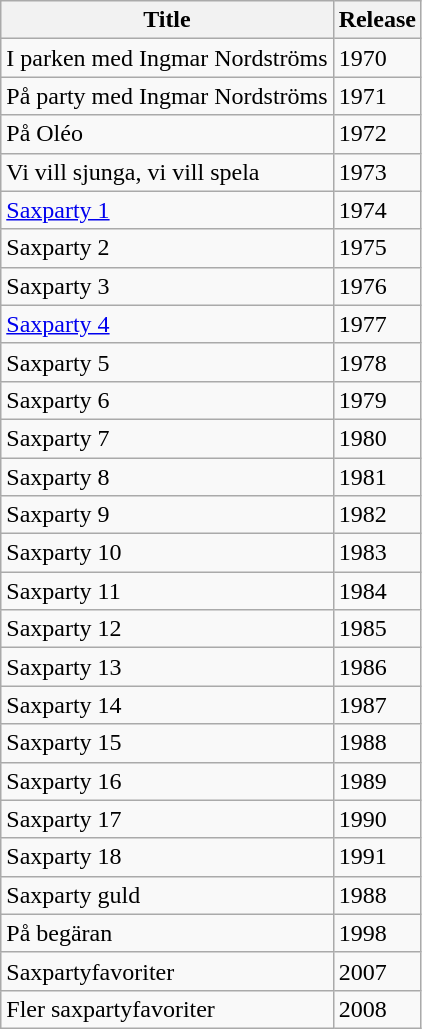<table class=wikitable>
<tr>
<th>Title</th>
<th>Release</th>
</tr>
<tr>
<td>I parken med Ingmar Nordströms</td>
<td>1970</td>
</tr>
<tr>
<td>På party med Ingmar Nordströms</td>
<td>1971</td>
</tr>
<tr>
<td>På Oléo</td>
<td>1972</td>
</tr>
<tr>
<td>Vi vill sjunga, vi vill spela</td>
<td>1973</td>
</tr>
<tr>
<td><a href='#'>Saxparty 1</a></td>
<td>1974</td>
</tr>
<tr>
<td>Saxparty 2</td>
<td>1975</td>
</tr>
<tr>
<td>Saxparty 3</td>
<td>1976</td>
</tr>
<tr>
<td><a href='#'>Saxparty 4</a></td>
<td>1977</td>
</tr>
<tr>
<td>Saxparty 5</td>
<td>1978</td>
</tr>
<tr>
<td>Saxparty 6</td>
<td>1979</td>
</tr>
<tr>
<td>Saxparty 7</td>
<td>1980</td>
</tr>
<tr>
<td>Saxparty 8</td>
<td>1981</td>
</tr>
<tr>
<td>Saxparty 9</td>
<td>1982</td>
</tr>
<tr>
<td>Saxparty 10</td>
<td>1983</td>
</tr>
<tr>
<td>Saxparty 11</td>
<td>1984</td>
</tr>
<tr>
<td>Saxparty 12</td>
<td>1985</td>
</tr>
<tr>
<td>Saxparty 13</td>
<td>1986</td>
</tr>
<tr>
<td>Saxparty 14</td>
<td>1987</td>
</tr>
<tr>
<td>Saxparty 15</td>
<td>1988</td>
</tr>
<tr>
<td>Saxparty 16</td>
<td>1989</td>
</tr>
<tr>
<td>Saxparty 17</td>
<td>1990</td>
</tr>
<tr>
<td>Saxparty 18</td>
<td>1991</td>
</tr>
<tr>
<td>Saxparty guld</td>
<td>1988</td>
</tr>
<tr>
<td>På begäran</td>
<td>1998</td>
</tr>
<tr>
<td>Saxpartyfavoriter</td>
<td>2007</td>
</tr>
<tr>
<td>Fler saxpartyfavoriter</td>
<td>2008</td>
</tr>
</table>
